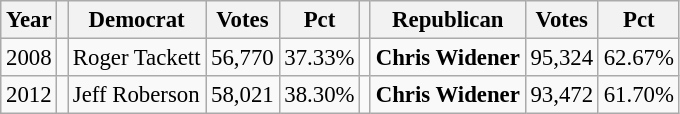<table class="wikitable" style="font-size:95%">
<tr>
<th>Year</th>
<th></th>
<th>Democrat</th>
<th>Votes</th>
<th>Pct</th>
<th></th>
<th>Republican</th>
<th>Votes</th>
<th>Pct</th>
</tr>
<tr>
<td>2008</td>
<td></td>
<td>Roger Tackett</td>
<td>56,770</td>
<td>37.33%</td>
<td></td>
<td><strong>Chris Widener</strong></td>
<td>95,324</td>
<td>62.67%</td>
</tr>
<tr>
<td>2012</td>
<td></td>
<td>Jeff Roberson</td>
<td>58,021</td>
<td>38.30%</td>
<td></td>
<td><strong>Chris Widener</strong></td>
<td>93,472</td>
<td>61.70%</td>
</tr>
</table>
